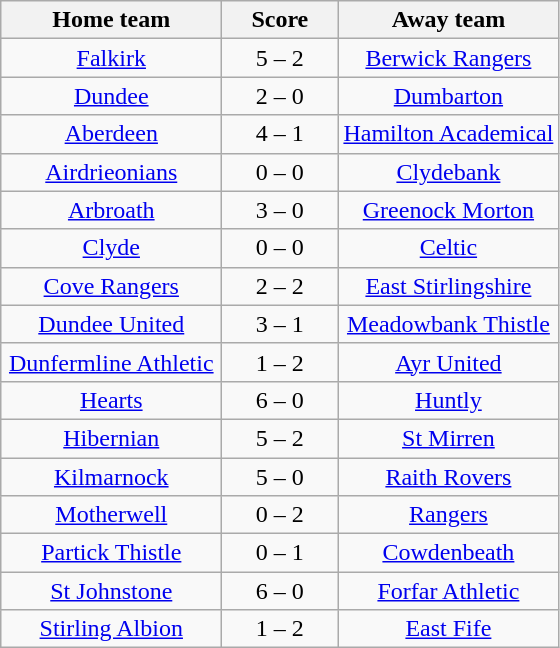<table class="wikitable" style="text-align: center">
<tr>
<th width=140>Home team</th>
<th width=70>Score</th>
<th width=140>Away team</th>
</tr>
<tr>
<td><a href='#'>Falkirk</a></td>
<td>5 – 2</td>
<td><a href='#'>Berwick Rangers</a></td>
</tr>
<tr>
<td><a href='#'>Dundee</a></td>
<td>2 – 0</td>
<td><a href='#'>Dumbarton</a></td>
</tr>
<tr>
<td><a href='#'>Aberdeen</a></td>
<td>4 – 1</td>
<td><a href='#'>Hamilton Academical</a></td>
</tr>
<tr>
<td><a href='#'>Airdrieonians</a></td>
<td>0 – 0</td>
<td><a href='#'>Clydebank</a></td>
</tr>
<tr>
<td><a href='#'>Arbroath</a></td>
<td>3 – 0</td>
<td><a href='#'>Greenock Morton</a></td>
</tr>
<tr>
<td><a href='#'>Clyde</a></td>
<td>0 – 0</td>
<td><a href='#'>Celtic</a></td>
</tr>
<tr>
<td><a href='#'>Cove Rangers</a></td>
<td>2 – 2</td>
<td><a href='#'>East Stirlingshire</a></td>
</tr>
<tr>
<td><a href='#'>Dundee United</a></td>
<td>3 – 1</td>
<td><a href='#'>Meadowbank Thistle</a></td>
</tr>
<tr>
<td><a href='#'>Dunfermline Athletic</a></td>
<td>1 – 2</td>
<td><a href='#'>Ayr United</a></td>
</tr>
<tr>
<td><a href='#'>Hearts</a></td>
<td>6 – 0</td>
<td><a href='#'>Huntly</a></td>
</tr>
<tr>
<td><a href='#'>Hibernian</a></td>
<td>5 – 2</td>
<td><a href='#'>St Mirren</a></td>
</tr>
<tr>
<td><a href='#'>Kilmarnock</a></td>
<td>5 – 0</td>
<td><a href='#'>Raith Rovers</a></td>
</tr>
<tr>
<td><a href='#'>Motherwell</a></td>
<td>0 – 2</td>
<td><a href='#'>Rangers</a></td>
</tr>
<tr>
<td><a href='#'>Partick Thistle</a></td>
<td>0 – 1</td>
<td><a href='#'>Cowdenbeath</a></td>
</tr>
<tr>
<td><a href='#'>St Johnstone</a></td>
<td>6 – 0</td>
<td><a href='#'>Forfar Athletic</a></td>
</tr>
<tr>
<td><a href='#'>Stirling Albion</a></td>
<td>1 – 2</td>
<td><a href='#'>East Fife</a></td>
</tr>
</table>
